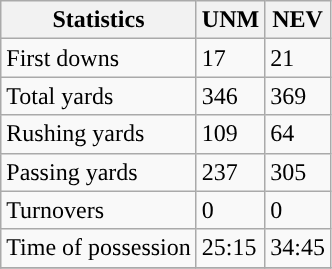<table class="wikitable">
<tr>
<th>Statistics</th>
<th>UNM</th>
<th>NEV</th>
</tr>
<tr>
<td>First downs</td>
<td>17</td>
<td>21</td>
</tr>
<tr>
<td>Total yards</td>
<td>346</td>
<td>369</td>
</tr>
<tr>
<td>Rushing yards</td>
<td>109</td>
<td>64</td>
</tr>
<tr>
<td>Passing yards</td>
<td>237</td>
<td>305</td>
</tr>
<tr>
<td>Turnovers</td>
<td>0</td>
<td>0</td>
</tr>
<tr>
<td>Time of possession</td>
<td>25:15</td>
<td>34:45</td>
</tr>
<tr>
</tr>
</table>
